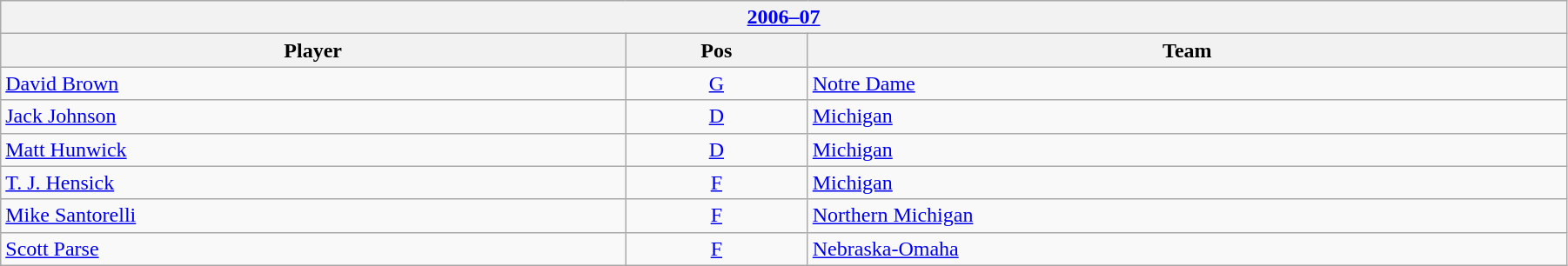<table class="wikitable" width=95%>
<tr>
<th colspan=3><a href='#'>2006–07</a></th>
</tr>
<tr>
<th>Player</th>
<th>Pos</th>
<th>Team</th>
</tr>
<tr>
<td><a href='#'>David Brown</a></td>
<td style="text-align:center;"><a href='#'>G</a></td>
<td><a href='#'>Notre Dame</a></td>
</tr>
<tr>
<td><a href='#'>Jack Johnson</a></td>
<td style="text-align:center;"><a href='#'>D</a></td>
<td><a href='#'>Michigan</a></td>
</tr>
<tr>
<td><a href='#'>Matt Hunwick</a></td>
<td style="text-align:center;"><a href='#'>D</a></td>
<td><a href='#'>Michigan</a></td>
</tr>
<tr>
<td><a href='#'>T. J. Hensick</a></td>
<td style="text-align:center;"><a href='#'>F</a></td>
<td><a href='#'>Michigan</a></td>
</tr>
<tr>
<td><a href='#'>Mike Santorelli</a></td>
<td style="text-align:center;"><a href='#'>F</a></td>
<td><a href='#'>Northern Michigan</a></td>
</tr>
<tr>
<td><a href='#'>Scott Parse</a></td>
<td style="text-align:center;"><a href='#'>F</a></td>
<td><a href='#'>Nebraska-Omaha</a></td>
</tr>
</table>
